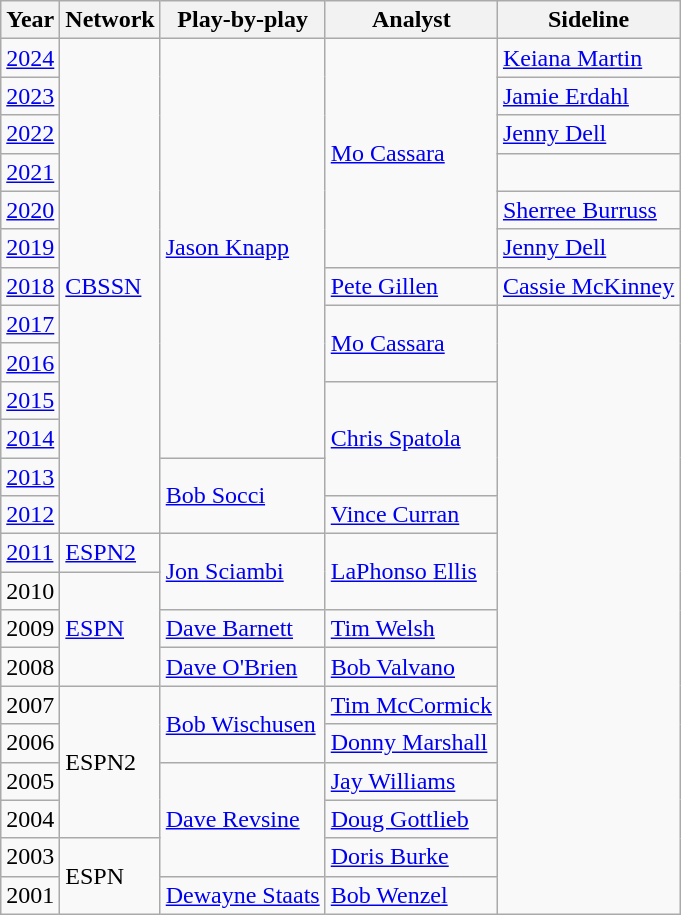<table class="wikitable">
<tr>
<th>Year</th>
<th>Network</th>
<th>Play-by-play</th>
<th>Analyst</th>
<th>Sideline</th>
</tr>
<tr>
<td><a href='#'>2024</a></td>
<td rowspan=13><a href='#'>CBSSN</a></td>
<td rowspan=11><a href='#'>Jason Knapp</a></td>
<td rowspan=6><a href='#'>Mo Cassara</a></td>
<td><a href='#'>Keiana Martin</a></td>
</tr>
<tr>
<td><a href='#'>2023</a></td>
<td><a href='#'>Jamie Erdahl</a></td>
</tr>
<tr>
<td><a href='#'>2022</a></td>
<td><a href='#'>Jenny Dell</a></td>
</tr>
<tr>
<td><a href='#'>2021</a></td>
</tr>
<tr>
<td><a href='#'>2020</a></td>
<td><a href='#'>Sherree Burruss</a></td>
</tr>
<tr>
<td><a href='#'>2019</a></td>
<td><a href='#'>Jenny Dell</a></td>
</tr>
<tr>
<td><a href='#'>2018</a></td>
<td><a href='#'>Pete Gillen</a></td>
<td><a href='#'>Cassie McKinney</a></td>
</tr>
<tr>
<td><a href='#'>2017</a></td>
<td rowspan=2><a href='#'>Mo Cassara</a></td>
</tr>
<tr>
<td><a href='#'>2016</a></td>
</tr>
<tr>
<td><a href='#'>2015</a></td>
<td rowspan=3><a href='#'>Chris Spatola</a></td>
</tr>
<tr>
<td><a href='#'>2014</a></td>
</tr>
<tr>
<td><a href='#'>2013</a></td>
<td rowspan=2><a href='#'>Bob Socci</a></td>
</tr>
<tr>
<td><a href='#'>2012</a></td>
<td><a href='#'>Vince Curran</a></td>
</tr>
<tr>
<td><a href='#'>2011</a></td>
<td><a href='#'>ESPN2</a></td>
<td rowspan=2><a href='#'>Jon Sciambi</a></td>
<td rowspan=2><a href='#'>LaPhonso Ellis</a></td>
</tr>
<tr>
<td>2010</td>
<td rowspan=3><a href='#'>ESPN</a></td>
</tr>
<tr>
<td>2009</td>
<td><a href='#'>Dave Barnett</a></td>
<td><a href='#'>Tim Welsh</a></td>
</tr>
<tr>
<td>2008</td>
<td><a href='#'>Dave O'Brien</a></td>
<td><a href='#'>Bob Valvano</a></td>
</tr>
<tr>
<td>2007</td>
<td rowspan=4>ESPN2</td>
<td rowspan=2><a href='#'>Bob Wischusen</a></td>
<td><a href='#'>Tim McCormick</a></td>
</tr>
<tr>
<td>2006</td>
<td><a href='#'>Donny Marshall</a></td>
</tr>
<tr>
<td>2005</td>
<td rowspan=3><a href='#'>Dave Revsine</a></td>
<td><a href='#'>Jay Williams</a></td>
</tr>
<tr>
<td>2004</td>
<td><a href='#'>Doug Gottlieb</a></td>
</tr>
<tr>
<td>2003</td>
<td rowspan=2>ESPN</td>
<td><a href='#'>Doris Burke</a></td>
</tr>
<tr>
<td>2001</td>
<td><a href='#'>Dewayne Staats</a></td>
<td><a href='#'>Bob Wenzel</a></td>
</tr>
</table>
